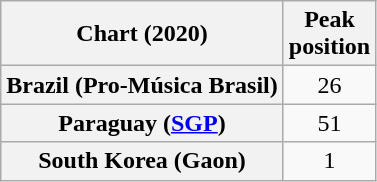<table class="wikitable plainrowheaders" style="text-align:center">
<tr>
<th scope="col">Chart (2020)</th>
<th scope="col">Peak<br>position</th>
</tr>
<tr>
<th scope="row">Brazil (Pro-Música Brasil)</th>
<td>26</td>
</tr>
<tr>
<th scope="row">Paraguay (<a href='#'>SGP</a>)</th>
<td>51</td>
</tr>
<tr>
<th scope="row">South Korea (Gaon)</th>
<td>1</td>
</tr>
</table>
